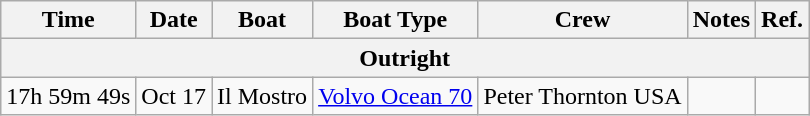<table class="wikitable sortable">
<tr>
<th>Time</th>
<th>Date</th>
<th>Boat</th>
<th>Boat Type</th>
<th>Crew</th>
<th>Notes</th>
<th>Ref.</th>
</tr>
<tr>
<th colspan=7>Outright</th>
</tr>
<tr>
<td>17h 59m 49s</td>
<td>Oct 17</td>
<td>Il Mostro</td>
<td><a href='#'>Volvo Ocean 70</a></td>
<td>Peter Thornton	   USA</td>
<td></td>
<td></td>
</tr>
</table>
